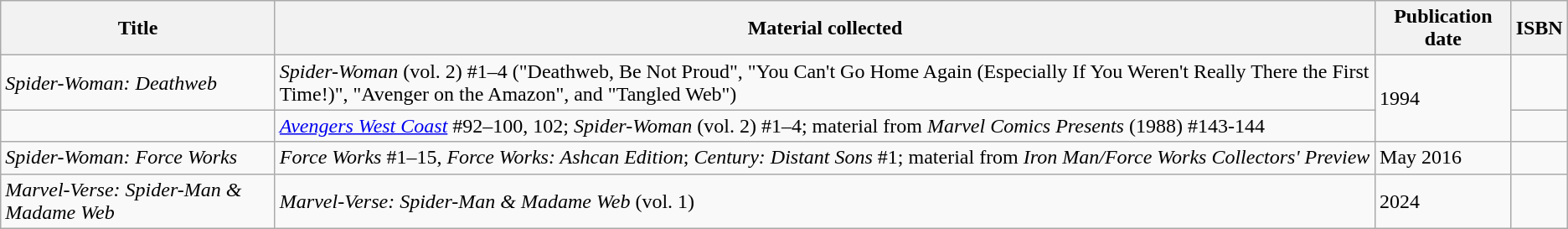<table class="wikitable">
<tr>
<th>Title</th>
<th>Material collected</th>
<th>Publication date</th>
<th>ISBN</th>
</tr>
<tr>
<td><em>Spider-Woman: Deathweb</em></td>
<td><em>Spider-Woman</em> (vol. 2) #1–4 ("Deathweb, Be Not Proud", "You Can't Go Home Again (Especially If You Weren't Really There the First Time!)", "Avenger on the Amazon", and "Tangled Web")</td>
<td rowspan="2">1994</td>
<td></td>
</tr>
<tr>
<td><em> </em></td>
<td><em><a href='#'>Avengers West Coast</a></em> #92–100, 102; <em>Spider-Woman</em> (vol. 2) #1–4; material from <em>Marvel Comics Presents</em> (1988) #143-144</td>
<td></td>
</tr>
<tr>
<td><em>Spider-Woman: Force Works</em></td>
<td><em>Force Works</em> #1–15, <em>Force Works: Ashcan Edition</em>; <em>Century: Distant Sons</em> #1; material from <em>Iron Man/Force Works Collectors' Preview</em></td>
<td>May 2016</td>
<td></td>
</tr>
<tr>
<td><em>Marvel-Verse: Spider-Man & Madame Web</em></td>
<td><em>Marvel-Verse: Spider-Man & Madame Web</em> (vol. 1)</td>
<td>2024</td>
<td></td>
</tr>
</table>
